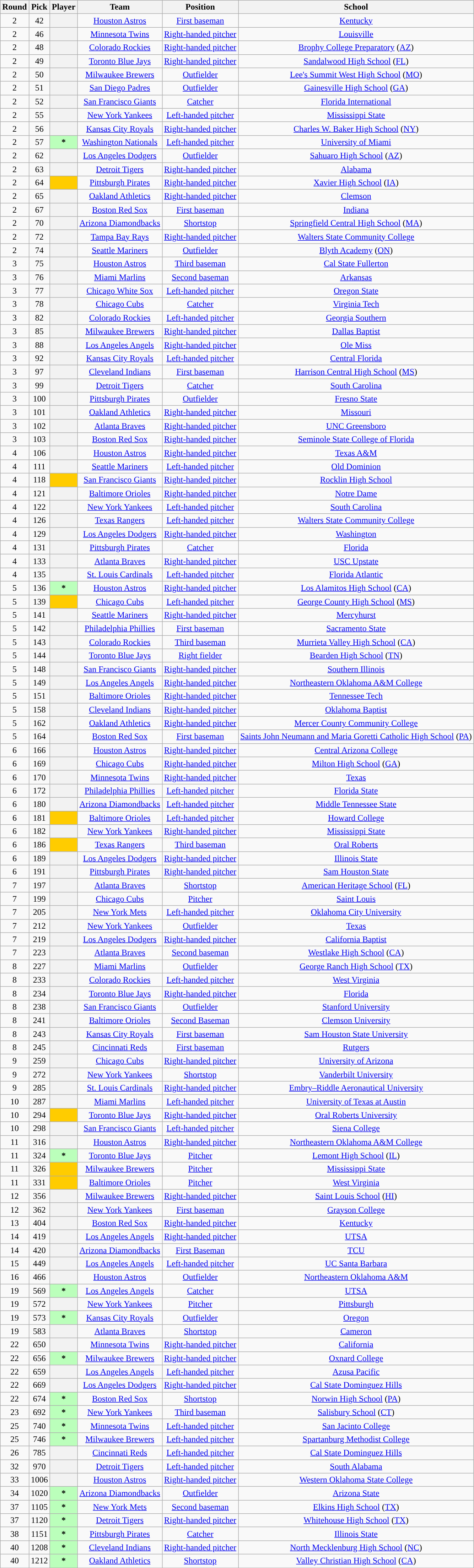<table class="wikitable sortable plainrowheaders" style="text-align:center; width=74%">
<tr>
<th scope="col">Round</th>
<th scope="col">Pick</th>
<th scope="col">Player</th>
<th scope="col">Team</th>
<th scope="col">Position</th>
<th scope="col">School</th>
</tr>
<tr>
<td>2</td>
<td>42</td>
<th scope="row" style="text-align:center"></th>
<td><a href='#'>Houston Astros</a></td>
<td><a href='#'>First baseman</a></td>
<td><a href='#'>Kentucky</a></td>
</tr>
<tr>
<td>2</td>
<td>46</td>
<th scope="row" style="text-align:center"></th>
<td><a href='#'>Minnesota Twins</a></td>
<td><a href='#'>Right-handed pitcher</a></td>
<td><a href='#'>Louisville</a></td>
</tr>
<tr>
<td>2</td>
<td>48</td>
<th scope="row" style="text-align:center"></th>
<td><a href='#'>Colorado Rockies</a></td>
<td><a href='#'>Right-handed pitcher</a></td>
<td><a href='#'>Brophy College Preparatory</a> (<a href='#'>AZ</a>)</td>
</tr>
<tr>
<td>2</td>
<td>49</td>
<th scope="row" style="text-align:center"></th>
<td><a href='#'>Toronto Blue Jays</a></td>
<td><a href='#'>Right-handed pitcher</a></td>
<td><a href='#'>Sandalwood High School</a> (<a href='#'>FL</a>)</td>
</tr>
<tr>
<td>2</td>
<td>50</td>
<th scope="row" style="text-align:center"></th>
<td><a href='#'>Milwaukee Brewers</a></td>
<td><a href='#'>Outfielder</a></td>
<td><a href='#'>Lee's Summit West High School</a> (<a href='#'>MO</a>)</td>
</tr>
<tr>
<td>2</td>
<td>51</td>
<th scope="row" style="text-align:center"></th>
<td><a href='#'>San Diego Padres</a></td>
<td><a href='#'>Outfielder</a></td>
<td><a href='#'>Gainesville High School</a> (<a href='#'>GA</a>)</td>
</tr>
<tr>
<td>2</td>
<td>52</td>
<th scope="row" style="text-align:center"></th>
<td><a href='#'>San Francisco Giants</a></td>
<td><a href='#'>Catcher</a></td>
<td><a href='#'>Florida International</a></td>
</tr>
<tr>
<td>2</td>
<td>55</td>
<th scope="row" style="text-align:center"></th>
<td><a href='#'>New York Yankees</a></td>
<td><a href='#'>Left-handed pitcher</a></td>
<td><a href='#'>Mississippi State</a></td>
</tr>
<tr>
<td>2</td>
<td>56</td>
<th scope="row" style="text-align:center"></th>
<td><a href='#'>Kansas City Royals</a></td>
<td><a href='#'>Right-handed pitcher</a></td>
<td><a href='#'>Charles W. Baker High School</a> (<a href='#'>NY</a>)</td>
</tr>
<tr>
<td>2</td>
<td>57</td>
<th scope="row" style="text-align:center;background:#bfb">*</th>
<td><a href='#'>Washington Nationals</a></td>
<td><a href='#'>Left-handed pitcher</a></td>
<td><a href='#'>University of Miami</a></td>
</tr>
<tr>
<td>2</td>
<td>62</td>
<th scope="row" style="text-align:center"></th>
<td><a href='#'>Los Angeles Dodgers</a></td>
<td><a href='#'>Outfielder</a></td>
<td><a href='#'>Sahuaro High School</a> (<a href='#'>AZ</a>)</td>
</tr>
<tr>
<td>2</td>
<td>63</td>
<th scope="row" style="text-align:center"></th>
<td><a href='#'>Detroit Tigers</a></td>
<td><a href='#'>Right-handed pitcher</a></td>
<td><a href='#'>Alabama</a></td>
</tr>
<tr>
<td>2</td>
<td>64</td>
<th scope="row" style="text-align:center; background-color:#FFCC00"></th>
<td><a href='#'>Pittsburgh Pirates</a></td>
<td><a href='#'>Right-handed pitcher</a></td>
<td><a href='#'>Xavier High School</a> (<a href='#'>IA</a>)</td>
</tr>
<tr>
<td>2</td>
<td>65</td>
<th scope="row" style="text-align:center"></th>
<td><a href='#'>Oakland Athletics</a></td>
<td><a href='#'>Right-handed pitcher</a></td>
<td><a href='#'>Clemson</a></td>
</tr>
<tr>
<td>2</td>
<td>67</td>
<th scope="row" style="text-align:center"></th>
<td><a href='#'>Boston Red Sox</a></td>
<td><a href='#'>First baseman</a></td>
<td><a href='#'>Indiana</a></td>
</tr>
<tr>
<td>2</td>
<td>70</td>
<th scope="row" style="text-align:center"></th>
<td><a href='#'>Arizona Diamondbacks</a></td>
<td><a href='#'>Shortstop</a></td>
<td><a href='#'>Springfield Central High School</a> (<a href='#'>MA</a>)</td>
</tr>
<tr>
<td>2</td>
<td>72</td>
<th scope="row" style="text-align:center"></th>
<td><a href='#'>Tampa Bay Rays</a></td>
<td><a href='#'>Right-handed pitcher</a></td>
<td><a href='#'>Walters State Community College</a></td>
</tr>
<tr>
<td>2</td>
<td>74</td>
<th scope="row" style="text-align:center"></th>
<td><a href='#'>Seattle Mariners</a></td>
<td><a href='#'>Outfielder</a></td>
<td><a href='#'>Blyth Academy</a> (<a href='#'>ON</a>)</td>
</tr>
<tr>
<td>3</td>
<td>75</td>
<th scope="row" style="text-align:center"></th>
<td><a href='#'>Houston Astros</a></td>
<td><a href='#'>Third baseman</a></td>
<td><a href='#'>Cal State Fullerton</a></td>
</tr>
<tr>
<td>3</td>
<td>76</td>
<th scope="row" style="text-align:center"></th>
<td><a href='#'>Miami Marlins</a></td>
<td><a href='#'>Second baseman</a></td>
<td><a href='#'>Arkansas</a></td>
</tr>
<tr>
<td>3</td>
<td>77</td>
<th scope="row" style="text-align:center"></th>
<td><a href='#'>Chicago White Sox</a></td>
<td><a href='#'>Left-handed pitcher</a></td>
<td><a href='#'>Oregon State</a></td>
</tr>
<tr>
<td>3</td>
<td>78</td>
<th scope="row" style="text-align:center"></th>
<td><a href='#'>Chicago Cubs</a></td>
<td><a href='#'>Catcher</a></td>
<td><a href='#'>Virginia Tech</a></td>
</tr>
<tr>
<td>3</td>
<td>82</td>
<th scope="row" style="text-align:center"></th>
<td><a href='#'>Colorado Rockies</a></td>
<td><a href='#'>Left-handed pitcher</a></td>
<td><a href='#'>Georgia Southern</a></td>
</tr>
<tr>
<td>3</td>
<td>85</td>
<th scope="row" style="text-align:center"></th>
<td><a href='#'>Milwaukee Brewers</a></td>
<td><a href='#'>Right-handed pitcher</a></td>
<td><a href='#'>Dallas Baptist</a></td>
</tr>
<tr>
<td>3</td>
<td>88</td>
<th scope="row" style="text-align:center"></th>
<td><a href='#'>Los Angeles Angels</a></td>
<td><a href='#'>Right-handed pitcher</a></td>
<td><a href='#'>Ole Miss</a></td>
</tr>
<tr>
<td>3</td>
<td>92</td>
<th scope="row" style="text-align:center"></th>
<td><a href='#'>Kansas City Royals</a></td>
<td><a href='#'>Left-handed pitcher</a></td>
<td><a href='#'>Central Florida</a></td>
</tr>
<tr>
<td>3</td>
<td>97</td>
<th scope="row" style="text-align:center"></th>
<td><a href='#'>Cleveland Indians</a></td>
<td><a href='#'>First baseman</a></td>
<td><a href='#'>Harrison Central High School</a> (<a href='#'>MS</a>)</td>
</tr>
<tr>
<td>3</td>
<td>99</td>
<th scope="row" style="text-align:center"></th>
<td><a href='#'>Detroit Tigers</a></td>
<td><a href='#'>Catcher</a></td>
<td><a href='#'>South Carolina</a></td>
</tr>
<tr>
<td>3</td>
<td>100</td>
<th scope="row" style="text-align:center"></th>
<td><a href='#'>Pittsburgh Pirates</a></td>
<td><a href='#'>Outfielder</a></td>
<td><a href='#'>Fresno State</a></td>
</tr>
<tr>
<td>3</td>
<td>101</td>
<th scope="row" style="text-align:center"></th>
<td><a href='#'>Oakland Athletics</a></td>
<td><a href='#'>Right-handed pitcher</a></td>
<td><a href='#'>Missouri</a></td>
</tr>
<tr>
<td>3</td>
<td>102</td>
<th scope="row" style="text-align:center"></th>
<td><a href='#'>Atlanta Braves</a></td>
<td><a href='#'>Right-handed pitcher</a></td>
<td><a href='#'>UNC Greensboro</a></td>
</tr>
<tr>
<td>3</td>
<td>103</td>
<th scope="row" style="text-align:center"></th>
<td><a href='#'>Boston Red Sox</a></td>
<td><a href='#'>Right-handed pitcher</a></td>
<td><a href='#'>Seminole State College of Florida</a></td>
</tr>
<tr>
<td>4</td>
<td>106</td>
<th scope="row" style="text-align:center"></th>
<td><a href='#'>Houston Astros</a></td>
<td><a href='#'>Right-handed pitcher</a></td>
<td><a href='#'>Texas A&M</a></td>
</tr>
<tr>
<td>4</td>
<td>111</td>
<th scope="row" style="text-align:center"></th>
<td><a href='#'>Seattle Mariners</a></td>
<td><a href='#'>Left-handed pitcher</a></td>
<td><a href='#'>Old Dominion</a></td>
</tr>
<tr>
<td>4</td>
<td>118</td>
<th scope="row" style="text-align:center; background-color:#FFCC00"></th>
<td><a href='#'>San Francisco Giants</a></td>
<td><a href='#'>Right-handed pitcher</a></td>
<td><a href='#'>Rocklin High School</a></td>
</tr>
<tr>
<td>4</td>
<td>121</td>
<th scope="row" style="text-align:center"></th>
<td><a href='#'>Baltimore Orioles</a></td>
<td><a href='#'>Right-handed pitcher</a></td>
<td><a href='#'>Notre Dame</a></td>
</tr>
<tr>
<td>4</td>
<td>122</td>
<th scope="row" style="text-align:center"></th>
<td><a href='#'>New York Yankees</a></td>
<td><a href='#'>Left-handed pitcher</a></td>
<td><a href='#'>South Carolina</a></td>
</tr>
<tr>
<td>4</td>
<td>126</td>
<th scope="row" style="text-align:center"></th>
<td><a href='#'>Texas Rangers</a></td>
<td><a href='#'>Left-handed pitcher</a></td>
<td><a href='#'>Walters State Community College</a></td>
</tr>
<tr>
<td>4</td>
<td>129</td>
<th scope="row" style="text-align:center"></th>
<td><a href='#'>Los Angeles Dodgers</a></td>
<td><a href='#'>Right-handed pitcher</a></td>
<td><a href='#'>Washington</a></td>
</tr>
<tr>
<td>4</td>
<td>131</td>
<th scope="row" style="text-align:center"></th>
<td><a href='#'>Pittsburgh Pirates</a></td>
<td><a href='#'>Catcher</a></td>
<td><a href='#'>Florida</a></td>
</tr>
<tr>
<td>4</td>
<td>133</td>
<th scope="row" style="text-align:center"></th>
<td><a href='#'>Atlanta Braves</a></td>
<td><a href='#'>Right-handed pitcher</a></td>
<td><a href='#'>USC Upstate</a></td>
</tr>
<tr>
<td>4</td>
<td>135</td>
<th scope="row" style="text-align:center"></th>
<td><a href='#'>St. Louis Cardinals</a></td>
<td><a href='#'>Left-handed pitcher</a></td>
<td><a href='#'>Florida Atlantic</a></td>
</tr>
<tr>
<td>5</td>
<td>136</td>
<th scope="row" style="text-align:center;background:#bfb">*</th>
<td><a href='#'>Houston Astros</a></td>
<td><a href='#'>Right-handed pitcher</a></td>
<td><a href='#'>Los Alamitos High School</a> (<a href='#'>CA</a>)</td>
</tr>
<tr>
</tr>
<tr>
<td>5</td>
<td>139</td>
<th scope="row" style="text-align:center; background-color:#FFCC00"></th>
<td><a href='#'>Chicago Cubs</a></td>
<td><a href='#'>Left-handed pitcher</a></td>
<td><a href='#'>George County High School</a> (<a href='#'>MS</a>)</td>
</tr>
<tr>
<td>5</td>
<td>141</td>
<th scope="row" style="text-align:center"></th>
<td><a href='#'>Seattle Mariners</a></td>
<td><a href='#'>Right-handed pitcher</a></td>
<td><a href='#'>Mercyhurst</a></td>
</tr>
<tr>
<td>5</td>
<td>142</td>
<th scope="row" style="text-align:center"></th>
<td><a href='#'>Philadelphia Phillies</a></td>
<td><a href='#'>First baseman</a></td>
<td><a href='#'>Sacramento State</a></td>
</tr>
<tr>
<td>5</td>
<td>143</td>
<th scope="row" style="text-align:center"></th>
<td><a href='#'>Colorado Rockies</a></td>
<td><a href='#'>Third baseman</a></td>
<td><a href='#'>Murrieta Valley High School</a> (<a href='#'>CA</a>)</td>
</tr>
<tr>
<td>5</td>
<td>144</td>
<th scope="row" style="text-align:center"></th>
<td><a href='#'>Toronto Blue Jays</a></td>
<td><a href='#'>Right fielder</a></td>
<td><a href='#'>Bearden High School</a> (<a href='#'>TN</a>)</td>
</tr>
<tr>
<td>5</td>
<td>148</td>
<th scope="row" style="text-align:center"></th>
<td><a href='#'>San Francisco Giants</a></td>
<td><a href='#'>Right-handed pitcher</a></td>
<td><a href='#'>Southern Illinois</a></td>
</tr>
<tr>
<td>5</td>
<td>149</td>
<th scope="row" style="text-align:center"></th>
<td><a href='#'>Los Angeles Angels</a></td>
<td><a href='#'>Right-handed pitcher</a></td>
<td><a href='#'>Northeastern Oklahoma A&M College</a></td>
</tr>
<tr>
<td>5</td>
<td>151</td>
<th scope="row" style="text-align:center"></th>
<td><a href='#'>Baltimore Orioles</a></td>
<td><a href='#'>Right-handed pitcher</a></td>
<td><a href='#'>Tennessee Tech</a></td>
</tr>
<tr>
<td>5</td>
<td>158</td>
<th scope="row" style="text-align:center"></th>
<td><a href='#'>Cleveland Indians</a></td>
<td><a href='#'>Right-handed pitcher</a></td>
<td><a href='#'>Oklahoma Baptist</a></td>
</tr>
<tr>
<td>5</td>
<td>162</td>
<th scope="row" style="text-align:center"></th>
<td><a href='#'>Oakland Athletics</a></td>
<td><a href='#'>Right-handed pitcher</a></td>
<td><a href='#'>Mercer County Community College</a></td>
</tr>
<tr>
<td>5</td>
<td>164</td>
<th scope="row" style="text-align:center"></th>
<td><a href='#'>Boston Red Sox</a></td>
<td><a href='#'>First baseman</a></td>
<td><a href='#'>Saints John Neumann and Maria Goretti Catholic High School</a> (<a href='#'>PA</a>)</td>
</tr>
<tr>
<td>6</td>
<td>166</td>
<th scope="row" style="text-align:center"></th>
<td><a href='#'>Houston Astros</a></td>
<td><a href='#'>Right-handed pitcher</a></td>
<td><a href='#'>Central Arizona College</a></td>
</tr>
<tr>
<td>6</td>
<td>169</td>
<th scope="row" style="text-align:center"></th>
<td><a href='#'>Chicago Cubs</a></td>
<td><a href='#'>Right-handed pitcher</a></td>
<td><a href='#'>Milton High School</a> (<a href='#'>GA</a>)</td>
</tr>
<tr>
<td>6</td>
<td>170</td>
<th scope="row" style="text-align:center"></th>
<td><a href='#'>Minnesota Twins</a></td>
<td><a href='#'>Right-handed pitcher</a></td>
<td><a href='#'>Texas</a></td>
</tr>
<tr>
<td>6</td>
<td>172</td>
<th scope="row" style="text-align:center"></th>
<td><a href='#'>Philadelphia Phillies</a></td>
<td><a href='#'>Left-handed pitcher</a></td>
<td><a href='#'>Florida State</a></td>
</tr>
<tr>
<td>6</td>
<td>180</td>
<th scope="row" style="text-align:center"></th>
<td><a href='#'>Arizona Diamondbacks</a></td>
<td><a href='#'>Left-handed pitcher</a></td>
<td><a href='#'>Middle Tennessee State</a></td>
</tr>
<tr>
<td>6</td>
<td>181</td>
<th scope="row" style="text-align:center; background-color:#FFCC00"></th>
<td><a href='#'>Baltimore Orioles</a></td>
<td><a href='#'>Left-handed pitcher</a></td>
<td><a href='#'>Howard College</a></td>
</tr>
<tr>
<td>6</td>
<td>182</td>
<th scope="row" style="text-align:center"></th>
<td><a href='#'>New York Yankees</a></td>
<td><a href='#'>Right-handed pitcher</a></td>
<td><a href='#'>Mississippi State</a></td>
</tr>
<tr>
<td>6</td>
<td>186</td>
<th scope="row" style="text-align:center; background-color:#FFCC00"></th>
<td><a href='#'>Texas Rangers</a></td>
<td><a href='#'>Third baseman</a></td>
<td><a href='#'>Oral Roberts</a></td>
</tr>
<tr>
<td>6</td>
<td>189</td>
<th scope="row" style="text-align:center"></th>
<td><a href='#'>Los Angeles Dodgers</a></td>
<td><a href='#'>Right-handed pitcher</a></td>
<td><a href='#'>Illinois State</a></td>
</tr>
<tr>
<td>6</td>
<td>191</td>
<th scope="row" style="text-align:center"></th>
<td><a href='#'>Pittsburgh Pirates</a></td>
<td><a href='#'>Right-handed pitcher</a></td>
<td><a href='#'>Sam Houston State</a></td>
</tr>
<tr>
<td>7</td>
<td>197</td>
<th scope="row" style="text-align:center"></th>
<td><a href='#'>Atlanta Braves</a></td>
<td><a href='#'>Shortstop</a></td>
<td><a href='#'>American Heritage School</a> (<a href='#'>FL</a>)</td>
</tr>
<tr>
<td>7</td>
<td>199</td>
<th scope="row" style="text-align:center"></th>
<td><a href='#'>Chicago Cubs</a></td>
<td><a href='#'>Pitcher</a></td>
<td><a href='#'>Saint Louis</a></td>
</tr>
<tr>
<td>7</td>
<td>205</td>
<th scope="row" style="text-align:center"></th>
<td><a href='#'>New York Mets</a></td>
<td><a href='#'>Left-handed pitcher</a></td>
<td><a href='#'>Oklahoma City University</a></td>
</tr>
<tr>
<td>7</td>
<td>212</td>
<th scope="row" style="text-align:center"></th>
<td><a href='#'>New York Yankees</a></td>
<td><a href='#'>Outfielder</a></td>
<td><a href='#'>Texas</a></td>
</tr>
<tr>
<td>7</td>
<td>219</td>
<th scope="row" style="text-align:center"></th>
<td><a href='#'>Los Angeles Dodgers</a></td>
<td><a href='#'>Right-handed pitcher</a></td>
<td><a href='#'>California Baptist</a></td>
</tr>
<tr>
<td>7</td>
<td>223</td>
<th scope="row" style="text-align:center"></th>
<td><a href='#'>Atlanta Braves</a></td>
<td><a href='#'>Second baseman</a></td>
<td><a href='#'>Westlake High School</a> (<a href='#'>CA</a>)</td>
</tr>
<tr>
<td>8</td>
<td>227</td>
<th scope="row" style="text-align:center"></th>
<td><a href='#'>Miami Marlins</a></td>
<td><a href='#'>Outfielder</a></td>
<td><a href='#'>George Ranch High School</a> (<a href='#'>TX</a>)</td>
</tr>
<tr>
<td>8</td>
<td>233</td>
<th scope="row" style="text-align:center"></th>
<td><a href='#'>Colorado Rockies</a></td>
<td><a href='#'>Left-handed pitcher</a></td>
<td><a href='#'>West Virginia</a></td>
</tr>
<tr>
<td>8</td>
<td>234</td>
<th scope="row" style="text-align:center"></th>
<td><a href='#'>Toronto Blue Jays</a></td>
<td><a href='#'>Right-handed pitcher</a></td>
<td><a href='#'>Florida</a></td>
</tr>
<tr>
<td>8</td>
<td>238</td>
<th scope="row" style="text-align:center"></th>
<td><a href='#'>San Francisco Giants</a></td>
<td><a href='#'>Outfielder</a></td>
<td><a href='#'>Stanford University</a></td>
</tr>
<tr>
<td>8</td>
<td>241</td>
<th scope="row" style="text-align:center"></th>
<td><a href='#'>Baltimore Orioles</a></td>
<td><a href='#'>Second Baseman</a></td>
<td><a href='#'>Clemson University</a></td>
</tr>
<tr>
<td>8</td>
<td>243</td>
<th scope="row" style="text-align:center"></th>
<td><a href='#'>Kansas City Royals</a></td>
<td><a href='#'>First baseman</a></td>
<td><a href='#'>Sam Houston State University</a></td>
</tr>
<tr>
<td>8</td>
<td>245</td>
<th scope="row" style="text-align:center"></th>
<td><a href='#'>Cincinnati Reds</a></td>
<td><a href='#'>First baseman</a></td>
<td><a href='#'>Rutgers</a></td>
</tr>
<tr>
<td>9</td>
<td>259</td>
<th scope="row" style="text-align:center"></th>
<td><a href='#'>Chicago Cubs</a></td>
<td><a href='#'>Right-handed pitcher</a></td>
<td><a href='#'>University of Arizona</a></td>
</tr>
<tr>
<td>9</td>
<td>272</td>
<th scope="row" style="text-align:center"></th>
<td><a href='#'>New York Yankees</a></td>
<td><a href='#'>Shortstop</a></td>
<td><a href='#'>Vanderbilt University</a></td>
</tr>
<tr>
<td>9</td>
<td>285</td>
<th scope="row" style="text-align:center"></th>
<td><a href='#'>St. Louis Cardinals</a></td>
<td><a href='#'>Right-handed pitcher</a></td>
<td><a href='#'>Embry–Riddle Aeronautical University</a></td>
</tr>
<tr>
<td>10</td>
<td>287</td>
<th scope="row" style="text-align:center"></th>
<td><a href='#'>Miami Marlins</a></td>
<td><a href='#'>Left-handed pitcher</a></td>
<td><a href='#'>University of Texas at Austin</a></td>
</tr>
<tr>
<td>10</td>
<td>294</td>
<th scope="row" style="text-align:center; background-color:#FFCC00"></th>
<td><a href='#'>Toronto Blue Jays</a></td>
<td><a href='#'>Right-handed pitcher</a></td>
<td><a href='#'>Oral Roberts University</a></td>
</tr>
<tr>
<td>10</td>
<td>298</td>
<th scope="row" style="text-align:center"></th>
<td><a href='#'>San Francisco Giants</a></td>
<td><a href='#'>Left-handed pitcher</a></td>
<td><a href='#'>Siena College</a></td>
</tr>
<tr>
<td>11</td>
<td>316</td>
<th scope="row" style="text-align:center"></th>
<td><a href='#'>Houston Astros</a></td>
<td><a href='#'>Right-handed pitcher</a></td>
<td><a href='#'>Northeastern Oklahoma A&M College</a></td>
</tr>
<tr>
<td>11</td>
<td>324</td>
<th scope="row" style="text-align:center; background:#bfb;">*</th>
<td><a href='#'>Toronto Blue Jays</a></td>
<td><a href='#'>Pitcher</a></td>
<td><a href='#'>Lemont High School</a> (<a href='#'>IL</a>)</td>
</tr>
<tr>
<td>11</td>
<td>326</td>
<th scope="row" style="text-align:center; background-color:#FFCC00"></th>
<td><a href='#'>Milwaukee Brewers</a></td>
<td><a href='#'>Pitcher</a></td>
<td><a href='#'>Mississippi State</a></td>
</tr>
<tr>
<td>11</td>
<td>331</td>
<th scope="row" style="text-align:center; background-color:#FFCC00"></th>
<td><a href='#'>Baltimore Orioles</a></td>
<td><a href='#'>Pitcher</a></td>
<td><a href='#'>West Virginia</a></td>
</tr>
<tr>
<td>12</td>
<td>356</td>
<th scope="row" style="text-align:center"></th>
<td><a href='#'>Milwaukee Brewers</a></td>
<td><a href='#'>Right-handed pitcher</a></td>
<td><a href='#'>Saint Louis School</a> (<a href='#'>HI</a>)</td>
</tr>
<tr>
<td>12</td>
<td>362</td>
<th scope="row" style="text-align:center"></th>
<td><a href='#'>New York Yankees</a></td>
<td><a href='#'>First baseman</a></td>
<td><a href='#'>Grayson College</a></td>
</tr>
<tr>
<td>13</td>
<td>404</td>
<th scope="row" style="text-align:center"></th>
<td><a href='#'>Boston Red Sox</a></td>
<td><a href='#'>Right-handed pitcher</a></td>
<td><a href='#'>Kentucky</a></td>
</tr>
<tr>
<td>14</td>
<td>419</td>
<th scope="row" style="text-align:center"></th>
<td><a href='#'>Los Angeles Angels</a></td>
<td><a href='#'>Right-handed pitcher</a></td>
<td><a href='#'>UTSA</a></td>
</tr>
<tr>
<td>14</td>
<td>420</td>
<th scope="row" style="text-align:center"></th>
<td><a href='#'>Arizona Diamondbacks</a></td>
<td><a href='#'>First Baseman</a></td>
<td><a href='#'>TCU</a></td>
</tr>
<tr>
<td>15</td>
<td>449</td>
<th scope="row" style="text-align:center"></th>
<td><a href='#'>Los Angeles Angels</a></td>
<td><a href='#'>Left-handed pitcher</a></td>
<td><a href='#'>UC Santa Barbara</a></td>
</tr>
<tr>
<td>16</td>
<td>466</td>
<th scope="row" style="text-align:center"></th>
<td><a href='#'>Houston Astros</a></td>
<td><a href='#'>Outfielder</a></td>
<td><a href='#'>Northeastern Oklahoma A&M</a></td>
</tr>
<tr>
<td>19</td>
<td>569</td>
<th scope="row" style="text-align:center;background:#bfb">*</th>
<td><a href='#'>Los Angeles Angels</a></td>
<td><a href='#'>Catcher</a></td>
<td><a href='#'>UTSA</a></td>
</tr>
<tr>
<td>19</td>
<td>572</td>
<th scope="row" style="text-align:center"></th>
<td><a href='#'>New York Yankees</a></td>
<td><a href='#'>Pitcher</a></td>
<td><a href='#'>Pittsburgh</a></td>
</tr>
<tr>
<td>19</td>
<td>573</td>
<th scope="row" style="text-align:center; background:#bfb">*</th>
<td><a href='#'>Kansas City Royals</a></td>
<td><a href='#'>Outfielder</a></td>
<td><a href='#'>Oregon</a></td>
</tr>
<tr>
<td>19</td>
<td>583</td>
<th scope="row" style="text-align:center"></th>
<td><a href='#'>Atlanta Braves</a></td>
<td><a href='#'>Shortstop</a></td>
<td><a href='#'>Cameron</a></td>
</tr>
<tr>
<td>22</td>
<td>650</td>
<th scope="row" style="text-align:center"></th>
<td><a href='#'>Minnesota Twins</a></td>
<td><a href='#'>Right-handed pitcher</a></td>
<td><a href='#'>California</a></td>
</tr>
<tr>
<td>22</td>
<td>656</td>
<th scope="row" style="text-align:center;background:#bfb">*</th>
<td><a href='#'>Milwaukee Brewers</a></td>
<td><a href='#'>Right-handed pitcher</a></td>
<td><a href='#'>Oxnard College</a></td>
</tr>
<tr>
<td>22</td>
<td>659</td>
<th scope="row" style="text-align:center"></th>
<td><a href='#'>Los Angeles Angels</a></td>
<td><a href='#'>Left-handed pitcher</a></td>
<td><a href='#'>Azusa Pacific</a></td>
</tr>
<tr>
<td>22</td>
<td>669</td>
<th scope="row" style="text-align:center"></th>
<td><a href='#'>Los Angeles Dodgers</a></td>
<td><a href='#'>Right-handed pitcher</a></td>
<td><a href='#'>Cal State Dominguez Hills</a></td>
</tr>
<tr>
<td>22</td>
<td>674</td>
<th scope="row" style="text-align:center;background:#bfb">*</th>
<td><a href='#'>Boston Red Sox</a></td>
<td><a href='#'>Shortstop</a></td>
<td><a href='#'>Norwin High School</a> (<a href='#'>PA</a>)</td>
</tr>
<tr>
<td>23</td>
<td>692</td>
<th scope="row" style="text-align:center; background:#bfb;">*</th>
<td><a href='#'>New York Yankees</a></td>
<td><a href='#'>Third baseman</a></td>
<td><a href='#'>Salisbury School</a> (<a href='#'>CT</a>)</td>
</tr>
<tr>
<td>25</td>
<td>740</td>
<th scope="row" style="text-align:center;background:#bfb">*</th>
<td><a href='#'>Minnesota Twins</a></td>
<td><a href='#'>Left-handed pitcher</a></td>
<td><a href='#'>San Jacinto College</a></td>
</tr>
<tr>
<td>25</td>
<td>746</td>
<th scope="row" style="text-align:center; background:#bfb;">*</th>
<td><a href='#'>Milwaukee Brewers</a></td>
<td><a href='#'>Left-handed pitcher</a></td>
<td><a href='#'>Spartanburg Methodist College</a></td>
</tr>
<tr>
<td>26</td>
<td>785</td>
<th scope="row" style="text-align:center"></th>
<td><a href='#'>Cincinnati Reds</a></td>
<td><a href='#'>Left-handed pitcher</a></td>
<td><a href='#'>Cal State Dominguez Hills</a></td>
</tr>
<tr>
<td>32</td>
<td>970</td>
<th scope="row" style="text-align:center"></th>
<td><a href='#'>Detroit Tigers</a></td>
<td><a href='#'>Left-handed pitcher</a></td>
<td><a href='#'>South Alabama</a></td>
</tr>
<tr>
<td>33</td>
<td>1006</td>
<th scope="row" style="text-align:center"></th>
<td><a href='#'>Houston Astros</a></td>
<td><a href='#'>Right-handed pitcher</a></td>
<td><a href='#'>Western Oklahoma State College</a></td>
</tr>
<tr>
<td>34</td>
<td>1020</td>
<th scope="row" style="text-align:center;background:#bfb">*</th>
<td><a href='#'>Arizona Diamondbacks</a></td>
<td><a href='#'>Outfielder</a></td>
<td><a href='#'>Arizona State</a></td>
</tr>
<tr>
<td>37</td>
<td>1105</td>
<th scope="row" style="text-align:center;background:#bfb">*</th>
<td><a href='#'>New York Mets</a></td>
<td><a href='#'>Second baseman</a></td>
<td><a href='#'>Elkins High School</a> (<a href='#'>TX</a>)</td>
</tr>
<tr>
<td>37</td>
<td>1120</td>
<th scope="row" style="text-align:center;background:#bfb">*</th>
<td><a href='#'>Detroit Tigers</a></td>
<td><a href='#'>Right-handed pitcher</a></td>
<td><a href='#'>Whitehouse High School</a> (<a href='#'>TX</a>)</td>
</tr>
<tr>
<td>38</td>
<td>1151</td>
<th scope="row" style="text-align:center;background:#bfb">*</th>
<td><a href='#'>Pittsburgh Pirates</a></td>
<td><a href='#'>Catcher</a></td>
<td><a href='#'>Illinois State</a></td>
</tr>
<tr>
<td>40</td>
<td>1208</td>
<th scope="row" style="text-align:center;background:#bfb">*</th>
<td><a href='#'>Cleveland Indians</a></td>
<td><a href='#'>Right-handed pitcher</a></td>
<td><a href='#'>North Mecklenburg High School</a> (<a href='#'>NC</a>)</td>
</tr>
<tr>
<td>40</td>
<td>1212</td>
<th scope="row" style="text-align:center;background:#bfb">*</th>
<td><a href='#'>Oakland Athletics</a></td>
<td><a href='#'>Shortstop</a></td>
<td><a href='#'>Valley Christian High School</a> (<a href='#'>CA</a>)</td>
</tr>
</table>
